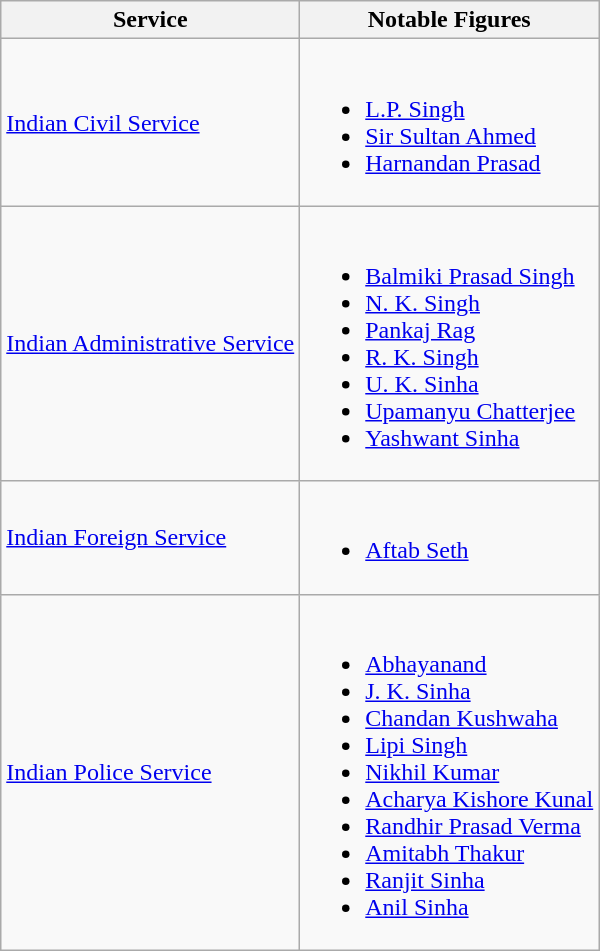<table class="wikitable">
<tr>
<th>Service</th>
<th>Notable Figures</th>
</tr>
<tr>
<td><a href='#'>Indian Civil Service</a></td>
<td><br><ul><li><a href='#'>L.P. Singh</a></li><li><a href='#'>Sir Sultan Ahmed</a></li><li><a href='#'>Harnandan Prasad</a></li></ul></td>
</tr>
<tr>
<td><a href='#'>Indian Administrative Service</a></td>
<td><br><ul><li><a href='#'>Balmiki Prasad Singh</a></li><li><a href='#'>N. K. Singh</a></li><li><a href='#'>Pankaj Rag</a></li><li><a href='#'>R. K. Singh</a></li><li><a href='#'>U. K. Sinha</a></li><li><a href='#'>Upamanyu Chatterjee</a></li><li><a href='#'>Yashwant Sinha</a> </li></ul></td>
</tr>
<tr>
<td><a href='#'>Indian Foreign Service</a></td>
<td><br><ul><li><a href='#'>Aftab Seth</a></li></ul></td>
</tr>
<tr>
<td><a href='#'>Indian Police Service</a></td>
<td><br><ul><li><a href='#'>Abhayanand</a></li><li><a href='#'>J. K. Sinha</a></li><li><a href='#'>Chandan Kushwaha</a></li><li><a href='#'>Lipi Singh</a></li><li><a href='#'>Nikhil Kumar</a></li><li><a href='#'>Acharya Kishore Kunal</a></li><li><a href='#'>Randhir Prasad Verma</a></li><li><a href='#'>Amitabh Thakur</a></li><li><a href='#'>Ranjit Sinha</a></li><li><a href='#'>Anil Sinha</a></li></ul></td>
</tr>
</table>
